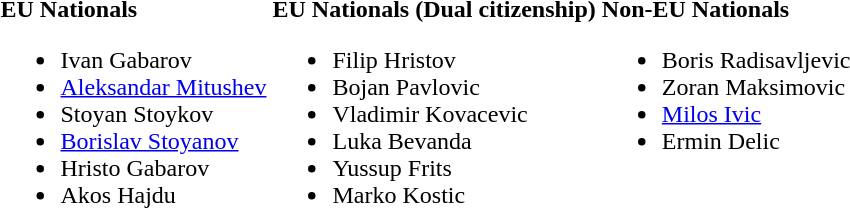<table>
<tr style="vertical-align:top;">
<td><br><strong>EU Nationals</strong><ul><li> Ivan Gabarov</li><li> <a href='#'>Aleksandar Mitushev</a></li><li> Stoyan Stoykov</li><li> <a href='#'>Borislav Stoyanov</a></li><li> Hristo Gabarov</li><li> Akos Hajdu</li></ul></td>
<td><br><strong>EU Nationals (Dual citizenship)</strong><ul><li>  Filip Hristov</li><li>  Bojan Pavlovic</li><li>  Vladimir Kovacevic</li><li>  Luka Bevanda</li><li>  Yussup Frits</li><li>  Marko Kostic</li></ul></td>
<td><br><strong>Non-EU Nationals</strong><ul><li> Boris Radisavljevic</li><li> Zoran Maksimovic</li><li> <a href='#'>Milos Ivic</a></li><li> Ermin Delic</li></ul></td>
<td></td>
</tr>
</table>
